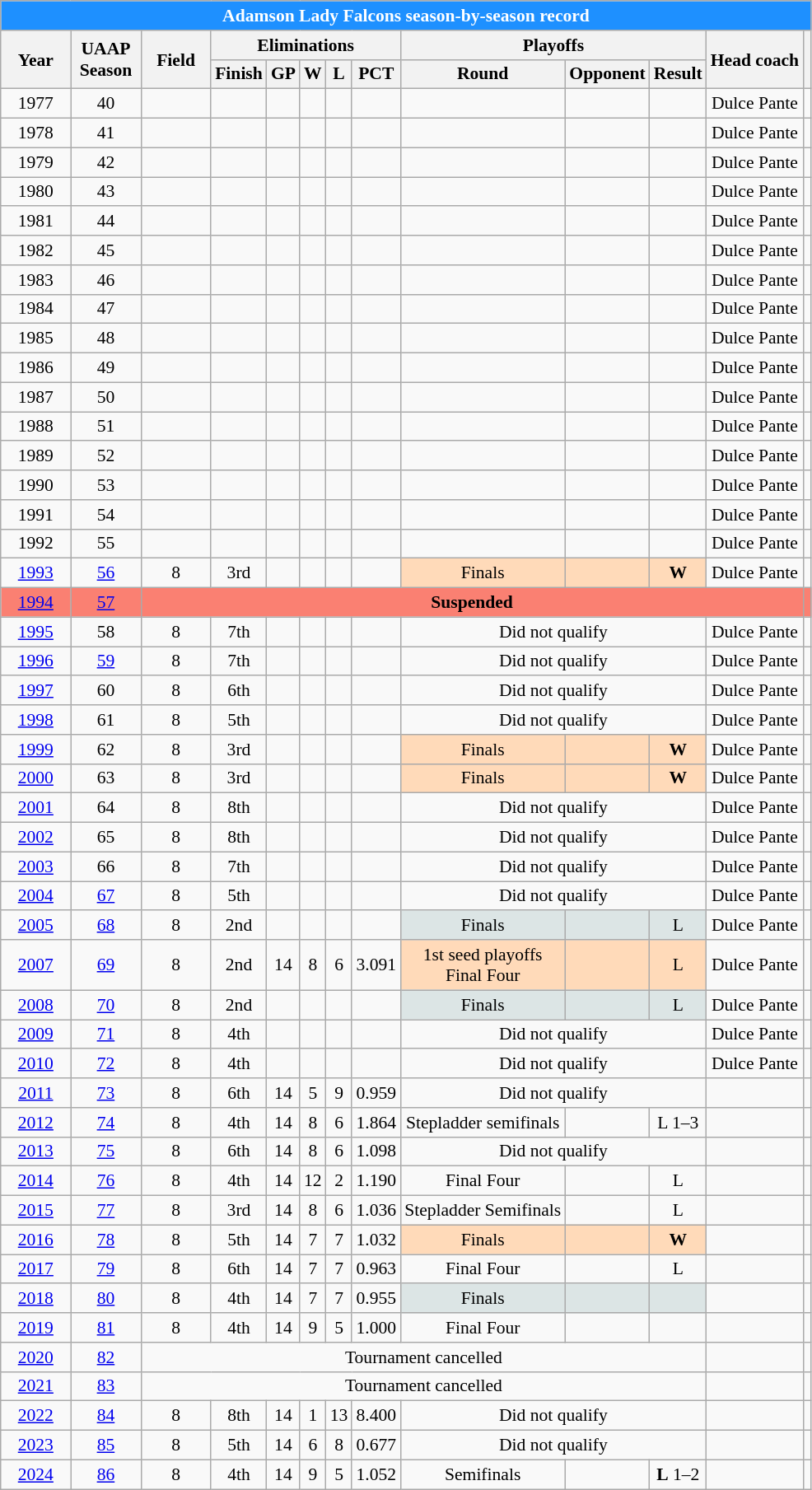<table class=wikitable style="text-align:center; font-size:90%;">
<tr>
<th colspan="13" style= "background: #1E90FF; color: white; text-align: center"><strong>Adamson Lady Falcons season-by-season record</strong></th>
</tr>
<tr>
<th width=50px rowspan=2>Year</th>
<th width=50px rowspan=2>UAAP Season</th>
<th width=50px rowspan=2>Field</th>
<th colspan=5>Eliminations</th>
<th colspan=3>Playoffs</th>
<th rowspan=2>Head coach</th>
<th rowspan=2></th>
</tr>
<tr>
<th>Finish</th>
<th>GP</th>
<th>W</th>
<th>L</th>
<th>PCT</th>
<th>Round</th>
<th>Opponent</th>
<th>Result</th>
</tr>
<tr align=center>
<td>1977</td>
<td>40</td>
<td></td>
<td></td>
<td></td>
<td></td>
<td></td>
<td></td>
<td></td>
<td></td>
<td></td>
<td>Dulce Pante</td>
<td></td>
</tr>
<tr align=center>
<td>1978</td>
<td>41</td>
<td></td>
<td></td>
<td></td>
<td></td>
<td></td>
<td></td>
<td></td>
<td></td>
<td></td>
<td>Dulce Pante</td>
<td></td>
</tr>
<tr align=center>
<td>1979</td>
<td>42</td>
<td></td>
<td></td>
<td></td>
<td></td>
<td></td>
<td></td>
<td></td>
<td></td>
<td></td>
<td>Dulce Pante</td>
<td></td>
</tr>
<tr align=center>
<td>1980</td>
<td>43</td>
<td></td>
<td></td>
<td></td>
<td></td>
<td></td>
<td></td>
<td></td>
<td></td>
<td></td>
<td>Dulce Pante</td>
<td></td>
</tr>
<tr align=center>
<td>1981</td>
<td>44</td>
<td></td>
<td></td>
<td></td>
<td></td>
<td></td>
<td></td>
<td></td>
<td></td>
<td></td>
<td>Dulce Pante</td>
<td></td>
</tr>
<tr align=center>
<td>1982</td>
<td>45</td>
<td></td>
<td></td>
<td></td>
<td></td>
<td></td>
<td></td>
<td></td>
<td></td>
<td></td>
<td>Dulce Pante</td>
<td></td>
</tr>
<tr align=center>
<td>1983</td>
<td>46</td>
<td></td>
<td></td>
<td></td>
<td></td>
<td></td>
<td></td>
<td></td>
<td></td>
<td></td>
<td>Dulce Pante</td>
<td></td>
</tr>
<tr align=center>
<td>1984</td>
<td>47</td>
<td></td>
<td></td>
<td></td>
<td></td>
<td></td>
<td></td>
<td></td>
<td></td>
<td></td>
<td>Dulce Pante</td>
<td></td>
</tr>
<tr align=center>
<td>1985</td>
<td>48</td>
<td></td>
<td></td>
<td></td>
<td></td>
<td></td>
<td></td>
<td></td>
<td></td>
<td></td>
<td>Dulce Pante</td>
<td></td>
</tr>
<tr align=center>
<td>1986</td>
<td>49</td>
<td></td>
<td></td>
<td></td>
<td></td>
<td></td>
<td></td>
<td></td>
<td></td>
<td></td>
<td>Dulce Pante</td>
<td></td>
</tr>
<tr align=center>
<td>1987</td>
<td>50</td>
<td></td>
<td></td>
<td></td>
<td></td>
<td></td>
<td></td>
<td></td>
<td></td>
<td></td>
<td>Dulce Pante</td>
<td></td>
</tr>
<tr align=center>
<td>1988</td>
<td>51</td>
<td></td>
<td></td>
<td></td>
<td></td>
<td></td>
<td></td>
<td></td>
<td></td>
<td></td>
<td>Dulce Pante</td>
<td></td>
</tr>
<tr align=center>
<td>1989</td>
<td>52</td>
<td></td>
<td></td>
<td></td>
<td></td>
<td></td>
<td></td>
<td></td>
<td></td>
<td></td>
<td>Dulce Pante</td>
<td></td>
</tr>
<tr align=center>
<td>1990</td>
<td>53</td>
<td></td>
<td></td>
<td></td>
<td></td>
<td></td>
<td></td>
<td></td>
<td></td>
<td></td>
<td>Dulce Pante</td>
<td></td>
</tr>
<tr align=center>
<td>1991</td>
<td>54</td>
<td></td>
<td></td>
<td></td>
<td></td>
<td></td>
<td></td>
<td></td>
<td></td>
<td></td>
<td>Dulce Pante</td>
<td></td>
</tr>
<tr align=center>
<td>1992</td>
<td>55</td>
<td></td>
<td></td>
<td></td>
<td></td>
<td></td>
<td></td>
<td></td>
<td></td>
<td></td>
<td>Dulce Pante</td>
<td></td>
</tr>
<tr align=center>
<td><a href='#'>1993</a></td>
<td><a href='#'>56</a></td>
<td>8</td>
<td>3rd</td>
<td></td>
<td></td>
<td></td>
<td></td>
<td bgcolor=#FFDAB9>Finals</td>
<td bgcolor=#FFDAB9></td>
<td bgcolor=#FFDAB9><strong>W</strong></td>
<td>Dulce Pante</td>
<td></td>
</tr>
<tr bgcolor=salmon>
<td align=center><a href='#'>1994</a></td>
<td align=center><a href='#'>57</a></td>
<td colspan=10><strong>Suspended</strong></td>
<td></td>
</tr>
<tr align=center>
<td><a href='#'>1995</a></td>
<td>58</td>
<td>8</td>
<td>7th</td>
<td></td>
<td></td>
<td></td>
<td></td>
<td colspan=3>Did not qualify</td>
<td>Dulce Pante</td>
<td></td>
</tr>
<tr align=center>
<td><a href='#'>1996</a></td>
<td><a href='#'>59</a></td>
<td>8</td>
<td>7th</td>
<td></td>
<td></td>
<td></td>
<td></td>
<td colspan=3>Did not qualify</td>
<td>Dulce Pante</td>
<td></td>
</tr>
<tr align=center>
<td><a href='#'>1997</a></td>
<td>60</td>
<td>8</td>
<td>6th</td>
<td></td>
<td></td>
<td></td>
<td></td>
<td colspan=3>Did not qualify</td>
<td>Dulce Pante</td>
<td></td>
</tr>
<tr align=center>
<td><a href='#'>1998</a></td>
<td>61</td>
<td>8</td>
<td>5th</td>
<td></td>
<td></td>
<td></td>
<td></td>
<td colspan=3>Did not qualify</td>
<td>Dulce Pante</td>
<td></td>
</tr>
<tr align=center>
<td><a href='#'>1999</a></td>
<td>62</td>
<td>8</td>
<td>3rd</td>
<td></td>
<td></td>
<td></td>
<td></td>
<td bgcolor=#FFDAB9>Finals</td>
<td bgcolor=#FFDAB9></td>
<td bgcolor=#FFDAB9><strong>W</strong></td>
<td>Dulce Pante</td>
<td></td>
</tr>
<tr align=center>
<td><a href='#'>2000</a></td>
<td>63</td>
<td>8</td>
<td>3rd</td>
<td></td>
<td></td>
<td></td>
<td></td>
<td bgcolor=#FFDAB9>Finals</td>
<td bgcolor=#FFDAB9></td>
<td bgcolor=#FFDAB9><strong>W</strong></td>
<td>Dulce Pante</td>
<td></td>
</tr>
<tr align=center>
<td><a href='#'>2001</a></td>
<td>64</td>
<td>8</td>
<td>8th</td>
<td></td>
<td></td>
<td></td>
<td></td>
<td colspan=3>Did not qualify</td>
<td>Dulce Pante</td>
<td></td>
</tr>
<tr align=center>
<td><a href='#'>2002</a></td>
<td>65</td>
<td>8</td>
<td>8th</td>
<td></td>
<td></td>
<td></td>
<td></td>
<td colspan=3>Did not qualify</td>
<td>Dulce Pante</td>
<td></td>
</tr>
<tr align=center>
<td><a href='#'>2003</a></td>
<td>66</td>
<td>8</td>
<td>7th</td>
<td></td>
<td></td>
<td></td>
<td></td>
<td colspan=3>Did not qualify</td>
<td>Dulce Pante</td>
<td></td>
</tr>
<tr align=center>
<td><a href='#'>2004</a></td>
<td><a href='#'>67</a></td>
<td>8</td>
<td>5th</td>
<td></td>
<td></td>
<td></td>
<td></td>
<td colspan=3>Did not qualify</td>
<td>Dulce Pante</td>
<td></td>
</tr>
<tr align=center>
<td><a href='#'>2005</a></td>
<td><a href='#'>68</a></td>
<td>8</td>
<td>2nd</td>
<td></td>
<td></td>
<td></td>
<td></td>
<td bgcolor=#DCE5E5>Finals</td>
<td bgcolor=#DCE5E5></td>
<td bgcolor=#DCE5E5>L</td>
<td>Dulce Pante</td>
<td></td>
</tr>
<tr align=center>
<td><a href='#'>2007</a></td>
<td><a href='#'>69</a></td>
<td>8</td>
<td>2nd</td>
<td>14</td>
<td>8</td>
<td>6</td>
<td>3.091</td>
<td bgcolor=#FFDAB9>1st seed playoffs<br>Final Four</td>
<td bgcolor=#FFDAB9></td>
<td bgcolor=#FFDAB9>L</td>
<td>Dulce Pante</td>
<td></td>
</tr>
<tr align=center>
<td><a href='#'>2008</a></td>
<td><a href='#'>70</a></td>
<td>8</td>
<td>2nd</td>
<td></td>
<td></td>
<td></td>
<td></td>
<td bgcolor=#DCE5E5>Finals</td>
<td bgcolor=#DCE5E5></td>
<td bgcolor=#DCE5E5>L</td>
<td>Dulce Pante</td>
<td></td>
</tr>
<tr |- align=center>
<td><a href='#'>2009</a></td>
<td><a href='#'>71</a></td>
<td>8</td>
<td>4th</td>
<td></td>
<td></td>
<td></td>
<td></td>
<td colspan="3">Did not qualify</td>
<td>Dulce Pante</td>
<td></td>
</tr>
<tr align=center>
<td><a href='#'>2010</a></td>
<td><a href='#'>72</a></td>
<td>8</td>
<td>4th</td>
<td></td>
<td></td>
<td></td>
<td></td>
<td colspan="3">Did not qualify</td>
<td>Dulce Pante</td>
<td></td>
</tr>
<tr align=center>
<td><a href='#'>2011</a></td>
<td><a href='#'>73</a></td>
<td>8</td>
<td>6th</td>
<td>14</td>
<td>5</td>
<td>9</td>
<td>0.959</td>
<td colspan="3">Did not qualify</td>
<td></td>
<td></td>
</tr>
<tr align=center>
<td><a href='#'>2012</a></td>
<td><a href='#'>74</a></td>
<td>8</td>
<td>4th</td>
<td>14</td>
<td>8</td>
<td>6</td>
<td>1.864</td>
<td>Stepladder semifinals</td>
<td></td>
<td>L 1–3</td>
<td></td>
<td></td>
</tr>
<tr align=center>
<td><a href='#'>2013</a></td>
<td><a href='#'>75</a></td>
<td>8</td>
<td>6th</td>
<td>14</td>
<td>8</td>
<td>6</td>
<td>1.098</td>
<td colspan="3">Did not qualify</td>
<td></td>
<td></td>
</tr>
<tr align=center>
<td><a href='#'>2014</a></td>
<td><a href='#'>76</a></td>
<td>8</td>
<td>4th</td>
<td>14</td>
<td>12</td>
<td>2</td>
<td>1.190</td>
<td>Final Four</td>
<td></td>
<td>L</td>
<td></td>
<td></td>
</tr>
<tr align=center>
<td><a href='#'>2015</a></td>
<td><a href='#'>77</a></td>
<td>8</td>
<td>3rd</td>
<td>14</td>
<td>8</td>
<td>6</td>
<td>1.036</td>
<td>Stepladder Semifinals</td>
<td></td>
<td>L</td>
<td></td>
<td></td>
</tr>
<tr align=center>
<td><a href='#'>2016</a></td>
<td><a href='#'>78</a></td>
<td>8</td>
<td>5th</td>
<td>14</td>
<td>7</td>
<td>7</td>
<td>1.032</td>
<td bgcolor=#FFDAB9>Finals</td>
<td bgcolor=#FFDAB9></td>
<td bgcolor=#FFDAB9><strong>W</strong></td>
<td></td>
<td></td>
</tr>
<tr align=center>
<td><a href='#'>2017</a></td>
<td><a href='#'>79</a></td>
<td>8</td>
<td>6th</td>
<td>14</td>
<td>7</td>
<td>7</td>
<td>0.963</td>
<td>Final Four</td>
<td></td>
<td>L</td>
<td></td>
<td></td>
</tr>
<tr align=center>
<td><a href='#'>2018</a></td>
<td><a href='#'>80</a></td>
<td>8</td>
<td>4th</td>
<td>14</td>
<td>7</td>
<td>7</td>
<td>0.955</td>
<td bgcolor=#DCE5E5>Finals</td>
<td bgcolor=#DCE5E5></td>
<td bgcolor=#DCE5E5></td>
<td></td>
<td></td>
</tr>
<tr align=center>
<td><a href='#'>2019</a></td>
<td><a href='#'>81</a></td>
<td>8</td>
<td>4th</td>
<td>14</td>
<td>9</td>
<td>5</td>
<td>1.000</td>
<td>Final Four</td>
<td></td>
<td></td>
<td></td>
<td></td>
</tr>
<tr align=center>
<td><a href='#'>2020</a></td>
<td><a href='#'>82</a></td>
<td colspan="9">Tournament cancelled</td>
<td></td>
<td></td>
</tr>
<tr align=center>
<td><a href='#'>2021</a></td>
<td><a href='#'>83</a></td>
<td colspan="9">Tournament cancelled</td>
<td></td>
<td></td>
</tr>
<tr align=center>
<td><a href='#'>2022</a></td>
<td><a href='#'>84</a></td>
<td>8</td>
<td>8th</td>
<td>14</td>
<td>1</td>
<td>13</td>
<td>8.400</td>
<td colspan=3>Did not qualify</td>
<td></td>
<td></td>
</tr>
<tr align=center>
<td><a href='#'>2023</a></td>
<td><a href='#'>85</a></td>
<td>8</td>
<td>5th</td>
<td>14</td>
<td>6</td>
<td>8</td>
<td>0.677</td>
<td colspan=3>Did not qualify</td>
<td></td>
<td></td>
</tr>
<tr align=center>
<td><a href='#'>2024</a></td>
<td><a href='#'>86</a></td>
<td>8</td>
<td>4th</td>
<td>14</td>
<td>9</td>
<td>5</td>
<td>1.052</td>
<td>Semifinals</td>
<td></td>
<td><strong>L</strong> 1–2</td>
<td></td>
<td></td>
</tr>
</table>
